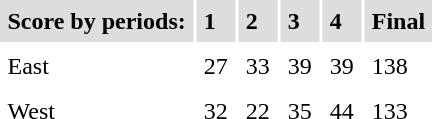<table cellpadding=5>
<tr bgcolor="#dddddd">
<td><strong>Score by periods:</strong></td>
<td><strong>1</strong></td>
<td><strong>2</strong></td>
<td><strong>3</strong></td>
<td><strong>4</strong></td>
<td><strong>Final</strong></td>
</tr>
<tr>
<td>East</td>
<td>27</td>
<td>33</td>
<td>39</td>
<td>39</td>
<td>138</td>
</tr>
<tr>
<td>West</td>
<td>32</td>
<td>22</td>
<td>35</td>
<td>44</td>
<td>133</td>
</tr>
<tr>
</tr>
</table>
